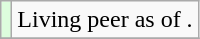<table class="wikitable">
<tr>
<td style="background:#DDFDDD; text-align:center"></td>
<td>Living peer as of   .</td>
</tr>
<tr>
</tr>
</table>
